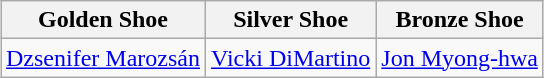<table class=wikitable style="text-align:center; margin:auto">
<tr>
<th>Golden Shoe</th>
<th>Silver Shoe</th>
<th>Bronze Shoe</th>
</tr>
<tr>
<td> <a href='#'>Dzsenifer Marozsán</a></td>
<td> <a href='#'>Vicki DiMartino</a></td>
<td> <a href='#'>Jon Myong-hwa</a></td>
</tr>
</table>
